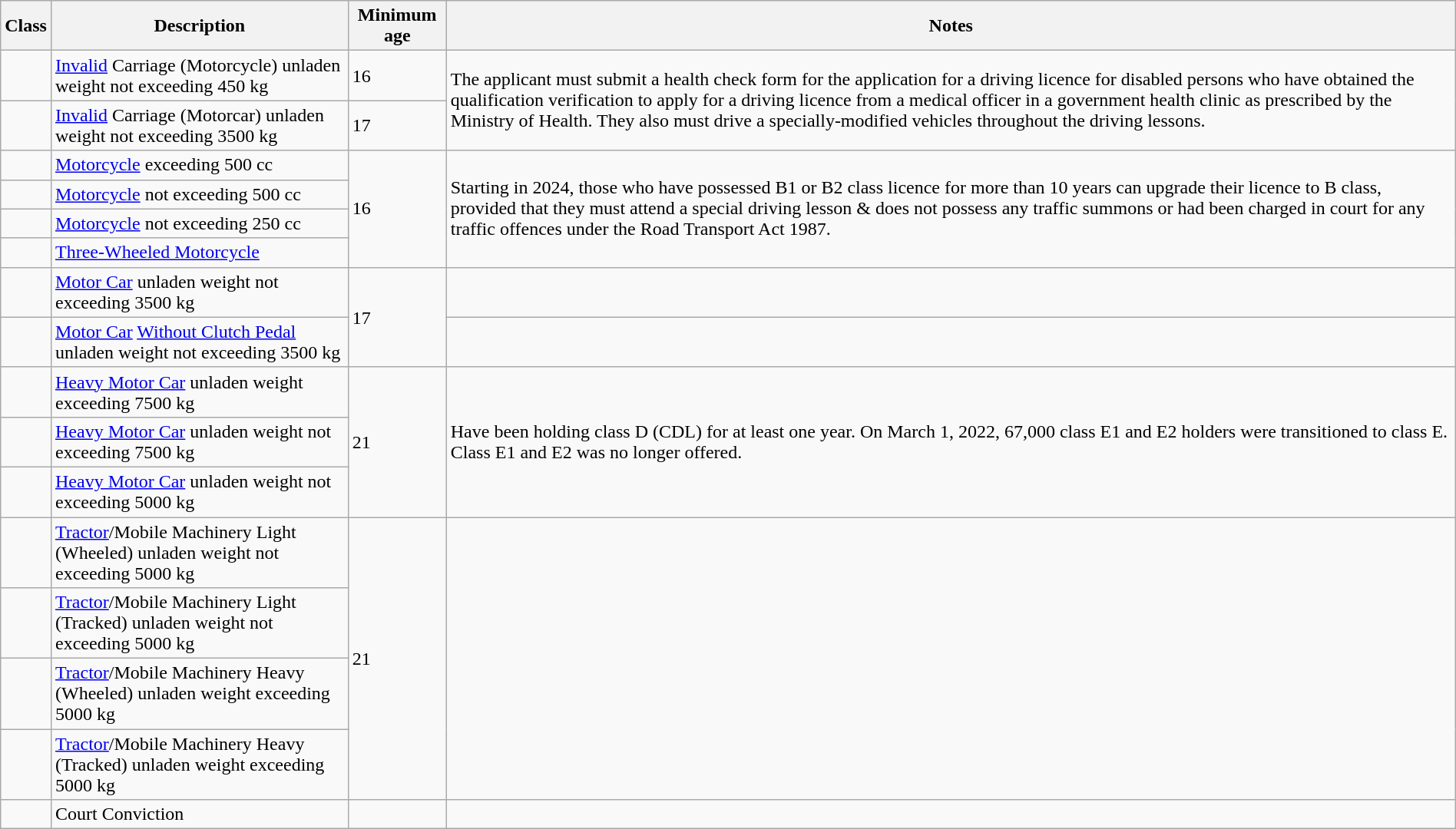<table class="wikitable" style="font-size:100%;" width="100%">
<tr>
<th>Class</th>
<th>Description</th>
<th>Minimum age</th>
<th>Notes</th>
</tr>
<tr>
<td align=center></td>
<td><a href='#'>Invalid</a> Carriage (Motorcycle) unladen weight not exceeding 450 kg</td>
<td>16</td>
<td rowspan=2>The applicant must submit a health check form for the application for a driving licence for disabled persons who have obtained the qualification verification to apply for a driving licence from a medical officer in a government health clinic as prescribed by the Ministry of Health. They also must drive a specially-modified vehicles throughout the driving lessons.</td>
</tr>
<tr>
<td align=center></td>
<td><a href='#'>Invalid</a> Carriage (Motorcar) unladen weight not exceeding 3500 kg</td>
<td>17</td>
</tr>
<tr>
<td align=center></td>
<td><a href='#'>Motorcycle</a> exceeding 500 cc</td>
<td rowspan=4>16</td>
<td rowspan=4>Starting in 2024, those who have possessed B1 or B2 class licence for more than 10 years can upgrade their licence to B class, provided that they must attend a special driving lesson & does not possess any traffic summons or had been charged in court for any traffic offences under the Road Transport Act 1987.</td>
</tr>
<tr>
<td align=center></td>
<td><a href='#'>Motorcycle</a> not exceeding 500 cc</td>
</tr>
<tr>
<td align=center></td>
<td><a href='#'>Motorcycle</a> not exceeding 250 cc</td>
</tr>
<tr>
<td align=center></td>
<td><a href='#'>Three-Wheeled Motorcycle</a></td>
</tr>
<tr>
<td align=center></td>
<td><a href='#'>Motor Car</a> unladen weight not exceeding 3500 kg</td>
<td rowspan=2>17</td>
<td></td>
</tr>
<tr>
<td align=center></td>
<td><a href='#'>Motor Car</a> <a href='#'>Without Clutch Pedal</a> unladen weight not exceeding 3500 kg</td>
<td></td>
</tr>
<tr>
<td align=center></td>
<td><a href='#'>Heavy Motor Car</a> unladen weight exceeding 7500 kg</td>
<td rowspan=3>21</td>
<td rowspan=3>Have been holding class D (CDL) for at least one year. On March 1, 2022, 67,000 class E1 and E2 holders were transitioned to class E. Class E1 and E2 was no longer offered.</td>
</tr>
<tr>
<td align=center></td>
<td><a href='#'>Heavy Motor Car</a> unladen weight not exceeding 7500 kg</td>
</tr>
<tr>
<td align=center></td>
<td><a href='#'>Heavy Motor Car</a> unladen weight not exceeding 5000 kg</td>
</tr>
<tr>
<td align=center></td>
<td><a href='#'>Tractor</a>/Mobile Machinery Light (Wheeled) unladen weight not exceeding 5000 kg</td>
<td rowspan=4>21</td>
<td rowspan=4></td>
</tr>
<tr>
<td align=center></td>
<td><a href='#'>Tractor</a>/Mobile Machinery Light (Tracked) unladen weight not exceeding 5000 kg</td>
</tr>
<tr>
<td align=center></td>
<td><a href='#'>Tractor</a>/Mobile Machinery Heavy (Wheeled) unladen weight exceeding 5000 kg</td>
</tr>
<tr>
<td align=center></td>
<td><a href='#'>Tractor</a>/Mobile Machinery Heavy (Tracked) unladen weight exceeding 5000 kg</td>
</tr>
<tr>
<td align=center></td>
<td>Court Conviction</td>
<td></td>
<td></td>
</tr>
</table>
